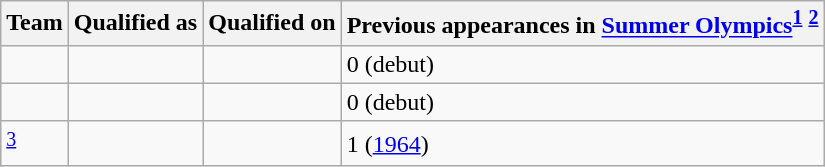<table class="wikitable sortable">
<tr>
<th>Team</th>
<th>Qualified as</th>
<th>Qualified on</th>
<th data-sort-type="number">Previous appearances in <a href='#'>Summer Olympics</a><sup><a href='#'>1</a></sup> <sup><a href='#'>2</a></sup></th>
</tr>
<tr>
<td></td>
<td></td>
<td></td>
<td>0 (debut)</td>
</tr>
<tr>
<td></td>
<td></td>
<td></td>
<td>0 (debut)</td>
</tr>
<tr>
<td><s></s><sup><a href='#'>3</a></sup></td>
<td></td>
<td></td>
<td>1 (<a href='#'>1964</a>)</td>
</tr>
</table>
